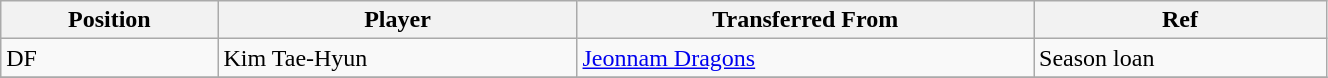<table class="wikitable sortable" style="width:70%; text-align:center; font-size:100%; text-align:left;">
<tr>
<th>Position</th>
<th>Player</th>
<th>Transferred From</th>
<th>Ref</th>
</tr>
<tr>
<td>DF</td>
<td> Kim Tae-Hyun</td>
<td> <a href='#'>Jeonnam Dragons</a></td>
<td>Season loan</td>
</tr>
<tr>
</tr>
</table>
